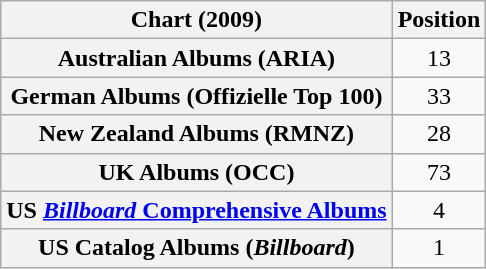<table class="wikitable sortable plainrowheaders" style="text-align:center">
<tr>
<th>Chart (2009)</th>
<th>Position</th>
</tr>
<tr>
<th scope="row">Australian Albums (ARIA)</th>
<td>13</td>
</tr>
<tr>
<th scope="row">German Albums (Offizielle Top 100)</th>
<td>33</td>
</tr>
<tr>
<th scope="row">New Zealand Albums (RMNZ)</th>
<td>28</td>
</tr>
<tr>
<th scope="row">UK Albums (OCC)</th>
<td>73</td>
</tr>
<tr>
<th scope="row">US <a href='#'><em>Billboard</em> Comprehensive Albums</a></th>
<td>4</td>
</tr>
<tr>
<th scope="row">US Catalog Albums (<em>Billboard</em>)</th>
<td>1</td>
</tr>
</table>
